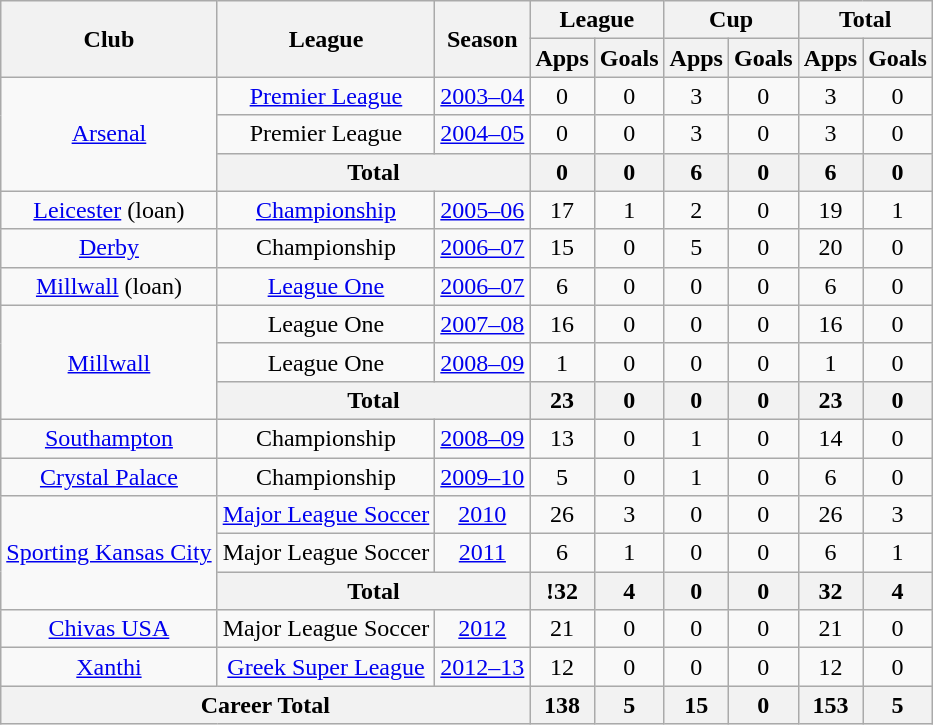<table class="wikitable" style="text-align: center;">
<tr>
<th rowspan="2">Club</th>
<th rowspan="2">League</th>
<th rowspan="2">Season</th>
<th colspan="2">League</th>
<th colspan="2">Cup</th>
<th colspan="2">Total</th>
</tr>
<tr>
<th>Apps</th>
<th>Goals</th>
<th>Apps</th>
<th>Goals</th>
<th>Apps</th>
<th>Goals</th>
</tr>
<tr>
<td rowspan="3"><a href='#'>Arsenal</a></td>
<td><a href='#'>Premier League</a></td>
<td><a href='#'>2003–04</a></td>
<td>0</td>
<td>0</td>
<td>3</td>
<td>0</td>
<td>3</td>
<td>0</td>
</tr>
<tr>
<td>Premier League</td>
<td><a href='#'>2004–05</a></td>
<td>0</td>
<td>0</td>
<td>3</td>
<td>0</td>
<td>3</td>
<td>0</td>
</tr>
<tr>
<th colspan="2">Total</th>
<th>0</th>
<th>0</th>
<th>6</th>
<th>0</th>
<th>6</th>
<th>0</th>
</tr>
<tr>
<td><a href='#'>Leicester</a> (loan)</td>
<td><a href='#'>Championship</a></td>
<td><a href='#'>2005–06</a></td>
<td>17</td>
<td>1</td>
<td>2</td>
<td>0</td>
<td>19</td>
<td>1</td>
</tr>
<tr>
<td><a href='#'>Derby</a></td>
<td>Championship</td>
<td><a href='#'>2006–07</a></td>
<td>15</td>
<td>0</td>
<td>5</td>
<td>0</td>
<td>20</td>
<td>0</td>
</tr>
<tr>
<td><a href='#'>Millwall</a> (loan)</td>
<td><a href='#'>League One</a></td>
<td><a href='#'>2006–07</a></td>
<td>6</td>
<td>0</td>
<td>0</td>
<td>0</td>
<td>6</td>
<td>0</td>
</tr>
<tr>
<td rowspan="3"><a href='#'>Millwall</a></td>
<td>League One</td>
<td><a href='#'>2007–08</a></td>
<td>16</td>
<td>0</td>
<td>0</td>
<td>0</td>
<td>16</td>
<td>0</td>
</tr>
<tr>
<td>League One</td>
<td><a href='#'>2008–09</a></td>
<td>1</td>
<td>0</td>
<td>0</td>
<td>0</td>
<td>1</td>
<td>0</td>
</tr>
<tr>
<th colspan="2">Total</th>
<th>23</th>
<th>0</th>
<th>0</th>
<th>0</th>
<th>23</th>
<th>0</th>
</tr>
<tr>
<td><a href='#'>Southampton</a></td>
<td>Championship</td>
<td><a href='#'>2008–09</a></td>
<td>13</td>
<td>0</td>
<td>1</td>
<td>0</td>
<td>14</td>
<td>0</td>
</tr>
<tr>
<td><a href='#'>Crystal Palace</a></td>
<td>Championship</td>
<td><a href='#'>2009–10</a></td>
<td>5</td>
<td>0</td>
<td>1</td>
<td>0</td>
<td>6</td>
<td>0</td>
</tr>
<tr>
<td rowspan="3"><a href='#'>Sporting Kansas City</a></td>
<td><a href='#'>Major League Soccer</a></td>
<td><a href='#'>2010</a></td>
<td>26</td>
<td>3</td>
<td>0</td>
<td>0</td>
<td>26</td>
<td>3</td>
</tr>
<tr>
<td>Major League Soccer</td>
<td><a href='#'>2011</a></td>
<td>6</td>
<td>1</td>
<td>0</td>
<td>0</td>
<td>6</td>
<td>1</td>
</tr>
<tr>
<th colspan="2">Total</th>
<th>!32</th>
<th>4</th>
<th>0</th>
<th>0</th>
<th>32</th>
<th>4</th>
</tr>
<tr>
<td><a href='#'>Chivas USA</a></td>
<td>Major League Soccer</td>
<td><a href='#'>2012</a></td>
<td>21</td>
<td>0</td>
<td>0</td>
<td>0</td>
<td>21</td>
<td>0</td>
</tr>
<tr>
<td><a href='#'>Xanthi</a></td>
<td><a href='#'>Greek Super League</a></td>
<td><a href='#'>2012–13</a></td>
<td>12</td>
<td>0</td>
<td>0</td>
<td>0</td>
<td>12</td>
<td>0</td>
</tr>
<tr>
<th colspan="3">Career Total</th>
<th>138</th>
<th>5</th>
<th>15</th>
<th>0</th>
<th>153</th>
<th>5</th>
</tr>
</table>
